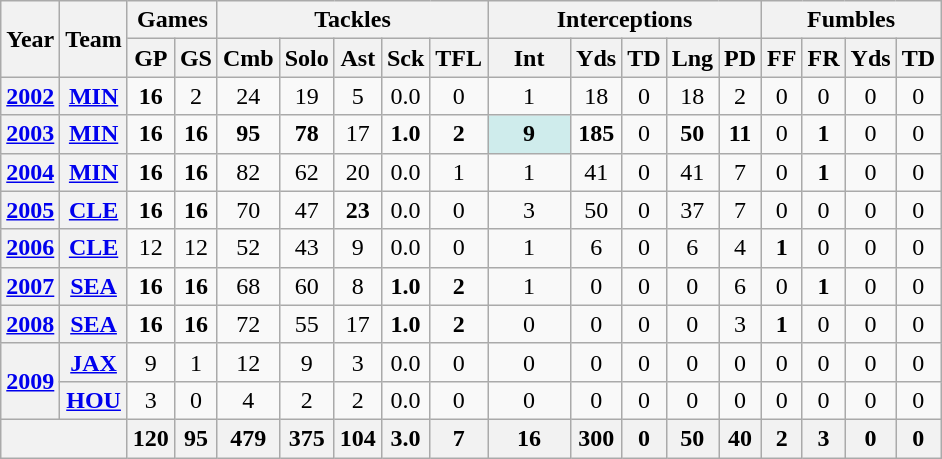<table class="wikitable" style="text-align:center">
<tr>
<th rowspan="2">Year</th>
<th rowspan="2">Team</th>
<th colspan="2">Games</th>
<th colspan="5">Tackles</th>
<th colspan="5">Interceptions</th>
<th colspan="4">Fumbles</th>
</tr>
<tr>
<th>GP</th>
<th>GS</th>
<th>Cmb</th>
<th>Solo</th>
<th>Ast</th>
<th>Sck</th>
<th>TFL</th>
<th>Int</th>
<th>Yds</th>
<th>TD</th>
<th>Lng</th>
<th>PD</th>
<th>FF</th>
<th>FR</th>
<th>Yds</th>
<th>TD</th>
</tr>
<tr>
<th><a href='#'>2002</a></th>
<th><a href='#'>MIN</a></th>
<td><strong>16</strong></td>
<td>2</td>
<td>24</td>
<td>19</td>
<td>5</td>
<td>0.0</td>
<td>0</td>
<td>1</td>
<td>18</td>
<td>0</td>
<td>18</td>
<td>2</td>
<td>0</td>
<td>0</td>
<td>0</td>
<td>0</td>
</tr>
<tr>
<th><a href='#'>2003</a></th>
<th><a href='#'>MIN</a></th>
<td><strong>16</strong></td>
<td><strong>16</strong></td>
<td><strong>95</strong></td>
<td><strong>78</strong></td>
<td>17</td>
<td><strong>1.0</strong></td>
<td><strong>2</strong></td>
<td style="background:#cfecec; width:3em;"><strong>9</strong></td>
<td><strong>185</strong></td>
<td>0</td>
<td><strong>50</strong></td>
<td><strong>11</strong></td>
<td>0</td>
<td><strong>1</strong></td>
<td>0</td>
<td>0</td>
</tr>
<tr>
<th><a href='#'>2004</a></th>
<th><a href='#'>MIN</a></th>
<td><strong>16</strong></td>
<td><strong>16</strong></td>
<td>82</td>
<td>62</td>
<td>20</td>
<td>0.0</td>
<td>1</td>
<td>1</td>
<td>41</td>
<td>0</td>
<td>41</td>
<td>7</td>
<td>0</td>
<td><strong>1</strong></td>
<td>0</td>
<td>0</td>
</tr>
<tr>
<th><a href='#'>2005</a></th>
<th><a href='#'>CLE</a></th>
<td><strong>16</strong></td>
<td><strong>16</strong></td>
<td>70</td>
<td>47</td>
<td><strong>23</strong></td>
<td>0.0</td>
<td>0</td>
<td>3</td>
<td>50</td>
<td>0</td>
<td>37</td>
<td>7</td>
<td>0</td>
<td>0</td>
<td>0</td>
<td>0</td>
</tr>
<tr>
<th><a href='#'>2006</a></th>
<th><a href='#'>CLE</a></th>
<td>12</td>
<td>12</td>
<td>52</td>
<td>43</td>
<td>9</td>
<td>0.0</td>
<td>0</td>
<td>1</td>
<td>6</td>
<td>0</td>
<td>6</td>
<td>4</td>
<td><strong>1</strong></td>
<td>0</td>
<td>0</td>
<td>0</td>
</tr>
<tr>
<th><a href='#'>2007</a></th>
<th><a href='#'>SEA</a></th>
<td><strong>16</strong></td>
<td><strong>16</strong></td>
<td>68</td>
<td>60</td>
<td>8</td>
<td><strong>1.0</strong></td>
<td><strong>2</strong></td>
<td>1</td>
<td>0</td>
<td>0</td>
<td>0</td>
<td>6</td>
<td>0</td>
<td><strong>1</strong></td>
<td>0</td>
<td>0</td>
</tr>
<tr>
<th><a href='#'>2008</a></th>
<th><a href='#'>SEA</a></th>
<td><strong>16</strong></td>
<td><strong>16</strong></td>
<td>72</td>
<td>55</td>
<td>17</td>
<td><strong>1.0</strong></td>
<td><strong>2</strong></td>
<td>0</td>
<td>0</td>
<td>0</td>
<td>0</td>
<td>3</td>
<td><strong>1</strong></td>
<td>0</td>
<td>0</td>
<td>0</td>
</tr>
<tr>
<th rowspan="2"><a href='#'>2009</a></th>
<th><a href='#'>JAX</a></th>
<td>9</td>
<td>1</td>
<td>12</td>
<td>9</td>
<td>3</td>
<td>0.0</td>
<td>0</td>
<td>0</td>
<td>0</td>
<td>0</td>
<td>0</td>
<td>0</td>
<td>0</td>
<td>0</td>
<td>0</td>
<td>0</td>
</tr>
<tr>
<th><a href='#'>HOU</a></th>
<td>3</td>
<td>0</td>
<td>4</td>
<td>2</td>
<td>2</td>
<td>0.0</td>
<td>0</td>
<td>0</td>
<td>0</td>
<td>0</td>
<td>0</td>
<td>0</td>
<td>0</td>
<td>0</td>
<td>0</td>
<td>0</td>
</tr>
<tr>
<th colspan="2"></th>
<th>120</th>
<th>95</th>
<th>479</th>
<th>375</th>
<th>104</th>
<th>3.0</th>
<th>7</th>
<th>16</th>
<th>300</th>
<th>0</th>
<th>50</th>
<th>40</th>
<th>2</th>
<th>3</th>
<th>0</th>
<th>0</th>
</tr>
</table>
